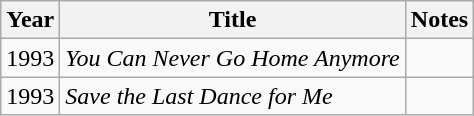<table class="wikitable sortable">
<tr>
<th>Year</th>
<th>Title</th>
<th>Notes</th>
</tr>
<tr>
<td>1993</td>
<td><em>You Can Never Go Home Anymore</em></td>
<td></td>
</tr>
<tr>
<td>1993</td>
<td><em>Save the Last Dance for Me</em></td>
<td></td>
</tr>
</table>
